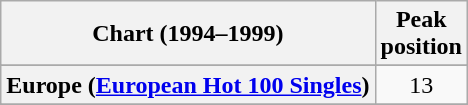<table class="wikitable sortable plainrowheaders" style="text-align:center">
<tr>
<th scope="col">Chart (1994–1999)</th>
<th scope="col">Peak<br>position</th>
</tr>
<tr>
</tr>
<tr>
</tr>
<tr>
<th scope="row">Europe (<a href='#'>European Hot 100 Singles</a>)</th>
<td>13</td>
</tr>
<tr>
</tr>
<tr>
</tr>
<tr>
</tr>
<tr>
</tr>
</table>
